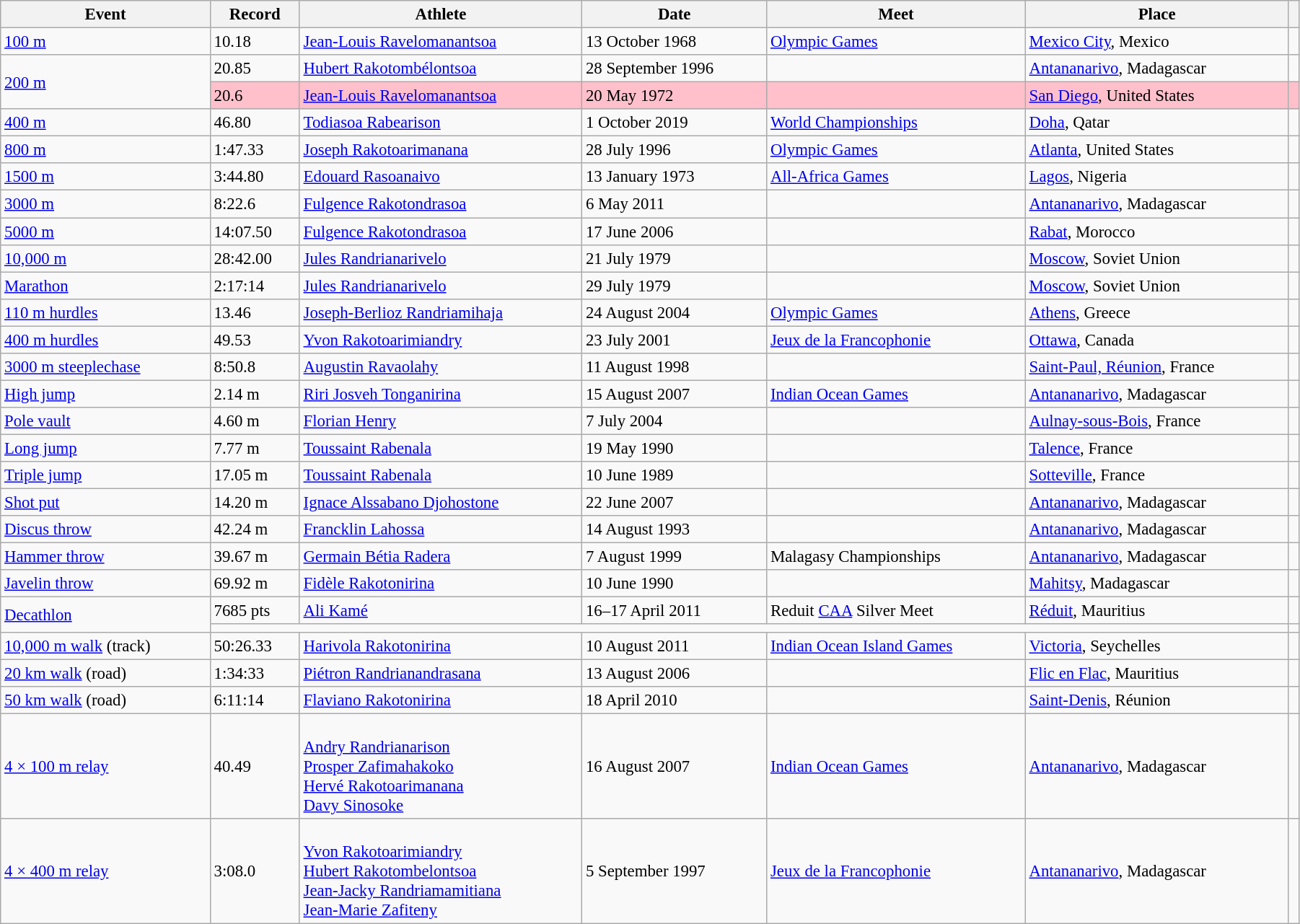<table class="wikitable" style="font-size:95%; width: 95%;">
<tr>
<th>Event</th>
<th>Record</th>
<th>Athlete</th>
<th>Date</th>
<th>Meet</th>
<th>Place</th>
<th></th>
</tr>
<tr>
<td><a href='#'>100 m</a></td>
<td>10.18  </td>
<td><a href='#'>Jean-Louis Ravelomanantsoa</a></td>
<td>13 October 1968</td>
<td><a href='#'>Olympic Games</a></td>
<td><a href='#'>Mexico City</a>, Mexico</td>
<td></td>
</tr>
<tr>
<td rowspan=2><a href='#'>200 m</a></td>
<td>20.85 </td>
<td><a href='#'>Hubert Rakotombélontsoa</a></td>
<td>28 September 1996</td>
<td></td>
<td><a href='#'>Antananarivo</a>, Madagascar</td>
<td></td>
</tr>
<tr style="background:pink">
<td>20.6 </td>
<td><a href='#'>Jean-Louis Ravelomanantsoa</a></td>
<td>20 May 1972</td>
<td></td>
<td><a href='#'>San Diego</a>, United States</td>
<td></td>
</tr>
<tr>
<td><a href='#'>400 m</a></td>
<td>46.80</td>
<td><a href='#'>Todiasoa Rabearison</a></td>
<td>1 October 2019</td>
<td><a href='#'>World Championships</a></td>
<td><a href='#'>Doha</a>, Qatar</td>
<td></td>
</tr>
<tr>
<td><a href='#'>800 m</a></td>
<td>1:47.33</td>
<td><a href='#'>Joseph Rakotoarimanana</a></td>
<td>28 July 1996</td>
<td><a href='#'>Olympic Games</a></td>
<td><a href='#'>Atlanta</a>, United States</td>
<td></td>
</tr>
<tr>
<td><a href='#'>1500 m</a></td>
<td>3:44.80</td>
<td><a href='#'>Edouard Rasoanaivo</a></td>
<td>13 January 1973</td>
<td><a href='#'>All-Africa Games</a></td>
<td><a href='#'>Lagos</a>, Nigeria</td>
<td></td>
</tr>
<tr>
<td><a href='#'>3000 m</a></td>
<td>8:22.6</td>
<td><a href='#'>Fulgence Rakotondrasoa</a></td>
<td>6 May 2011</td>
<td></td>
<td><a href='#'>Antananarivo</a>, Madagascar</td>
<td></td>
</tr>
<tr>
<td><a href='#'>5000 m</a></td>
<td>14:07.50</td>
<td><a href='#'>Fulgence Rakotondrasoa</a></td>
<td>17 June 2006</td>
<td></td>
<td><a href='#'>Rabat</a>, Morocco</td>
<td></td>
</tr>
<tr>
<td><a href='#'>10,000 m</a></td>
<td>28:42.00</td>
<td><a href='#'>Jules Randrianarivelo</a></td>
<td>21 July 1979</td>
<td></td>
<td><a href='#'>Moscow</a>, Soviet Union</td>
<td></td>
</tr>
<tr>
<td><a href='#'>Marathon</a></td>
<td>2:17:14</td>
<td><a href='#'>Jules Randrianarivelo</a></td>
<td>29 July 1979</td>
<td></td>
<td><a href='#'>Moscow</a>, Soviet Union</td>
<td></td>
</tr>
<tr>
<td><a href='#'>110 m hurdles</a></td>
<td>13.46 </td>
<td><a href='#'>Joseph-Berlioz Randriamihaja</a></td>
<td>24 August 2004</td>
<td><a href='#'>Olympic Games</a></td>
<td><a href='#'>Athens</a>, Greece</td>
<td></td>
</tr>
<tr>
<td><a href='#'>400 m hurdles</a></td>
<td>49.53</td>
<td><a href='#'>Yvon Rakotoarimiandry</a></td>
<td>23 July 2001</td>
<td><a href='#'>Jeux de la Francophonie</a></td>
<td><a href='#'>Ottawa</a>, Canada</td>
<td></td>
</tr>
<tr>
<td><a href='#'>3000 m steeplechase</a></td>
<td>8:50.8</td>
<td><a href='#'>Augustin Ravaolahy</a></td>
<td>11 August 1998</td>
<td></td>
<td><a href='#'>Saint-Paul, Réunion</a>, France</td>
<td></td>
</tr>
<tr>
<td><a href='#'>High jump</a></td>
<td>2.14 m</td>
<td><a href='#'>Riri Josveh Tonganirina</a></td>
<td>15 August 2007</td>
<td><a href='#'>Indian Ocean Games</a></td>
<td><a href='#'>Antananarivo</a>, Madagascar</td>
<td></td>
</tr>
<tr>
<td><a href='#'>Pole vault</a></td>
<td>4.60 m</td>
<td><a href='#'>Florian Henry</a></td>
<td>7 July 2004</td>
<td></td>
<td><a href='#'>Aulnay-sous-Bois</a>, France</td>
<td></td>
</tr>
<tr>
<td><a href='#'>Long jump</a></td>
<td>7.77 m</td>
<td><a href='#'>Toussaint Rabenala</a></td>
<td>19 May 1990</td>
<td></td>
<td><a href='#'>Talence</a>, France</td>
<td></td>
</tr>
<tr>
<td><a href='#'>Triple jump</a></td>
<td>17.05 m </td>
<td><a href='#'>Toussaint Rabenala</a></td>
<td>10 June 1989</td>
<td></td>
<td><a href='#'>Sotteville</a>, France</td>
<td></td>
</tr>
<tr>
<td><a href='#'>Shot put</a></td>
<td>14.20 m</td>
<td><a href='#'>Ignace Alssabano Djohostone</a></td>
<td>22 June 2007</td>
<td></td>
<td><a href='#'>Antananarivo</a>, Madagascar</td>
<td></td>
</tr>
<tr>
<td><a href='#'>Discus throw</a></td>
<td>42.24 m</td>
<td><a href='#'>Francklin Lahossa</a></td>
<td>14 August 1993</td>
<td></td>
<td><a href='#'>Antananarivo</a>, Madagascar</td>
<td></td>
</tr>
<tr>
<td><a href='#'>Hammer throw</a></td>
<td>39.67 m</td>
<td><a href='#'>Germain Bétia Radera</a></td>
<td>7 August 1999</td>
<td>Malagasy Championships</td>
<td><a href='#'>Antananarivo</a>, Madagascar</td>
<td></td>
</tr>
<tr>
<td><a href='#'>Javelin throw</a></td>
<td>69.92 m</td>
<td><a href='#'>Fidèle Rakotonirina</a></td>
<td>10 June 1990</td>
<td></td>
<td><a href='#'>Mahitsy</a>, Madagascar</td>
<td></td>
</tr>
<tr>
<td rowspan=2><a href='#'>Decathlon</a></td>
<td>7685 pts</td>
<td><a href='#'>Ali Kamé</a></td>
<td>16–17 April 2011</td>
<td>Reduit <a href='#'>CAA</a> Silver Meet</td>
<td><a href='#'>Réduit</a>, Mauritius</td>
<td></td>
</tr>
<tr>
<td colspan=5></td>
<td></td>
</tr>
<tr>
<td><a href='#'>10,000 m walk</a> (track)</td>
<td>50:26.33</td>
<td><a href='#'>Harivola Rakotonirina</a></td>
<td>10 August 2011</td>
<td><a href='#'>Indian Ocean Island Games</a></td>
<td><a href='#'>Victoria</a>, Seychelles</td>
<td></td>
</tr>
<tr>
<td><a href='#'>20 km walk</a> (road)</td>
<td>1:34:33</td>
<td><a href='#'>Piétron Randrianandrasana</a></td>
<td>13 August 2006</td>
<td></td>
<td><a href='#'>Flic en Flac</a>, Mauritius</td>
<td></td>
</tr>
<tr>
<td><a href='#'>50 km walk</a> (road)</td>
<td>6:11:14</td>
<td><a href='#'>Flaviano Rakotonirina</a></td>
<td>18 April 2010</td>
<td></td>
<td><a href='#'>Saint-Denis</a>, Réunion</td>
<td></td>
</tr>
<tr>
<td><a href='#'>4 × 100 m relay</a></td>
<td>40.49</td>
<td><br><a href='#'>Andry Randrianarison</a><br><a href='#'>Prosper Zafimahakoko</a><br><a href='#'>Hervé Rakotoarimanana</a><br><a href='#'>Davy Sinosoke</a></td>
<td>16 August 2007</td>
<td><a href='#'>Indian Ocean Games</a></td>
<td><a href='#'>Antananarivo</a>, Madagascar</td>
<td></td>
</tr>
<tr>
<td><a href='#'>4 × 400 m relay</a></td>
<td>3:08.0</td>
<td><br><a href='#'>Yvon Rakotoarimiandry</a><br><a href='#'>Hubert Rakotombelontsoa</a><br><a href='#'>Jean-Jacky Randriamamitiana</a><br><a href='#'>Jean-Marie Zafiteny</a></td>
<td>5 September 1997</td>
<td><a href='#'>Jeux de la Francophonie</a></td>
<td><a href='#'>Antananarivo</a>, Madagascar</td>
<td></td>
</tr>
</table>
